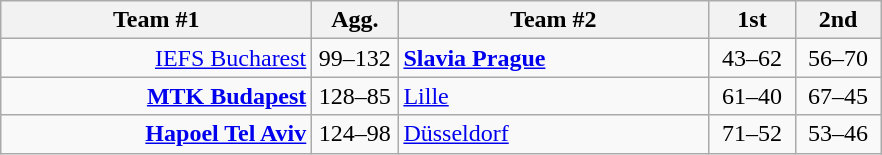<table class=wikitable style="text-align:center">
<tr>
<th width=200>Team #1</th>
<th width=50>Agg.</th>
<th width=200>Team #2</th>
<th width=50>1st</th>
<th width=50>2nd</th>
</tr>
<tr>
<td align=right><a href='#'>IEFS Bucharest</a> </td>
<td align=center>99–132</td>
<td align=left> <strong><a href='#'>Slavia Prague</a></strong></td>
<td align=center>43–62</td>
<td align=center>56–70</td>
</tr>
<tr>
<td align=right><strong><a href='#'>MTK Budapest</a></strong> </td>
<td align=center>128–85</td>
<td align=left> <a href='#'>Lille</a></td>
<td align=center>61–40</td>
<td align=center>67–45</td>
</tr>
<tr>
<td align=right><strong><a href='#'>Hapoel Tel Aviv</a></strong> </td>
<td align=center>124–98</td>
<td align=left> <a href='#'>Düsseldorf</a></td>
<td align=center>71–52</td>
<td align=center>53–46</td>
</tr>
</table>
